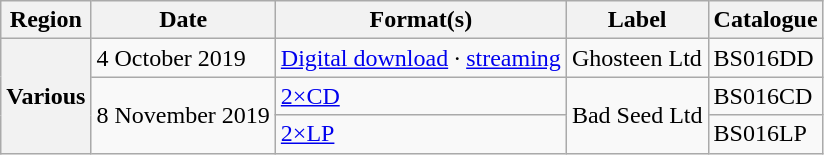<table class="wikitable plainrowheaders" style="text-align:left">
<tr>
<th scope="col">Region</th>
<th scope="col">Date</th>
<th scope="col">Format(s)</th>
<th scope="col">Label</th>
<th scope="col">Catalogue</th>
</tr>
<tr>
<th scope="row" rowspan="3">Various</th>
<td>4 October 2019</td>
<td><a href='#'>Digital download</a> · <a href='#'>streaming</a></td>
<td>Ghosteen Ltd</td>
<td>BS016DD</td>
</tr>
<tr>
<td rowspan="2">8 November 2019</td>
<td><a href='#'>2×CD</a></td>
<td rowspan="2">Bad Seed Ltd</td>
<td>BS016CD</td>
</tr>
<tr>
<td><a href='#'>2×LP</a></td>
<td>BS016LP</td>
</tr>
</table>
